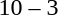<table style="text-align:center">
<tr>
<th width=200></th>
<th width=100></th>
<th width=200></th>
</tr>
<tr>
<td align=right><strong></strong></td>
<td>10 – 3</td>
<td align=left></td>
</tr>
</table>
